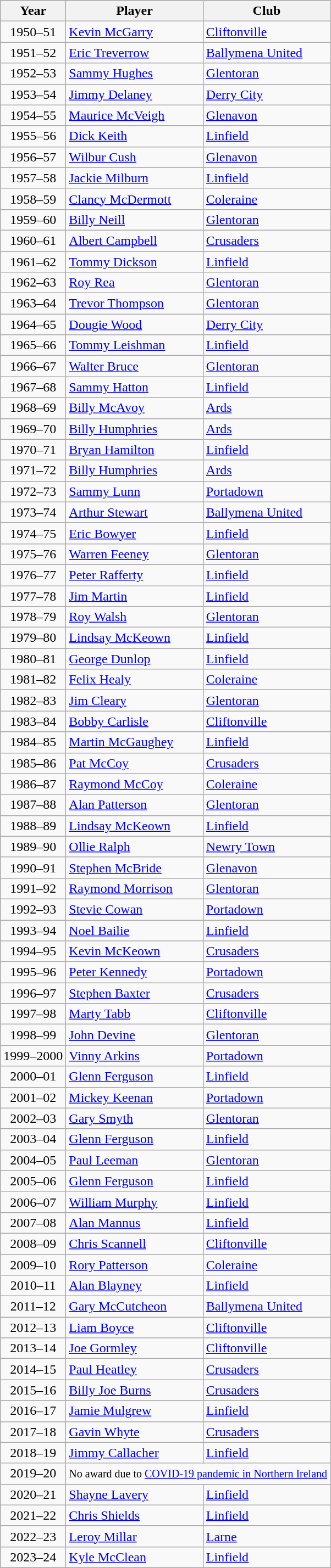<table class="wikitable" style="text-align: center;">
<tr>
<th>Year</th>
<th>Player</th>
<th>Club</th>
</tr>
<tr>
<td>1950–51</td>
<td align=left> <a href='#'>Kevin McGarry</a></td>
<td align=left><a href='#'>Cliftonville</a></td>
</tr>
<tr>
<td>1951–52</td>
<td align=left> <a href='#'>Eric Treverrow</a></td>
<td align=left><a href='#'>Ballymena United</a></td>
</tr>
<tr>
<td>1952–53</td>
<td align=left> <a href='#'>Sammy Hughes</a></td>
<td align=left><a href='#'>Glentoran</a></td>
</tr>
<tr>
<td>1953–54</td>
<td align=left> <a href='#'>Jimmy Delaney</a></td>
<td align=left><a href='#'>Derry City</a></td>
</tr>
<tr>
<td>1954–55</td>
<td align=left> <a href='#'>Maurice McVeigh</a></td>
<td align=left><a href='#'>Glenavon</a></td>
</tr>
<tr>
<td>1955–56</td>
<td align=left> <a href='#'>Dick Keith</a></td>
<td align=left><a href='#'>Linfield</a></td>
</tr>
<tr>
<td>1956–57</td>
<td align=left> <a href='#'>Wilbur Cush</a></td>
<td align=left><a href='#'>Glenavon</a></td>
</tr>
<tr>
<td>1957–58</td>
<td align=left> <a href='#'>Jackie Milburn</a></td>
<td align=left><a href='#'>Linfield</a></td>
</tr>
<tr>
<td>1958–59</td>
<td align=left> <a href='#'>Clancy McDermott</a></td>
<td align=left><a href='#'>Coleraine</a></td>
</tr>
<tr>
<td>1959–60</td>
<td align=left> <a href='#'>Billy Neill</a></td>
<td align=left><a href='#'>Glentoran</a></td>
</tr>
<tr>
<td>1960–61</td>
<td align=left> <a href='#'>Albert Campbell</a></td>
<td align=left><a href='#'>Crusaders</a></td>
</tr>
<tr>
<td>1961–62</td>
<td align=left> <a href='#'>Tommy Dickson</a></td>
<td align=left><a href='#'>Linfield</a></td>
</tr>
<tr>
<td>1962–63</td>
<td align=left> <a href='#'>Roy Rea</a></td>
<td align=left><a href='#'>Glentoran</a></td>
</tr>
<tr>
<td>1963–64</td>
<td align=left> <a href='#'>Trevor Thompson</a></td>
<td align=left><a href='#'>Glentoran</a></td>
</tr>
<tr>
<td>1964–65</td>
<td align=left> <a href='#'>Dougie Wood</a></td>
<td align=left><a href='#'>Derry City</a></td>
</tr>
<tr>
<td>1965–66</td>
<td align=left> <a href='#'>Tommy Leishman</a></td>
<td align=left><a href='#'>Linfield</a></td>
</tr>
<tr>
<td>1966–67</td>
<td align=left> <a href='#'>Walter Bruce</a></td>
<td align=left><a href='#'>Glentoran</a></td>
</tr>
<tr>
<td>1967–68</td>
<td align=left> <a href='#'>Sammy Hatton</a></td>
<td align=left><a href='#'>Linfield</a></td>
</tr>
<tr>
<td>1968–69</td>
<td align=left> <a href='#'>Billy McAvoy</a></td>
<td align=left><a href='#'>Ards</a></td>
</tr>
<tr>
<td>1969–70</td>
<td align=left> <a href='#'>Billy Humphries</a></td>
<td align=left><a href='#'>Ards</a></td>
</tr>
<tr>
<td>1970–71</td>
<td align=left> <a href='#'>Bryan Hamilton</a></td>
<td align=left><a href='#'>Linfield</a></td>
</tr>
<tr>
<td>1971–72</td>
<td align=left> <a href='#'>Billy Humphries</a></td>
<td align=left><a href='#'>Ards</a></td>
</tr>
<tr>
<td>1972–73</td>
<td align=left> <a href='#'>Sammy Lunn</a></td>
<td align=left><a href='#'>Portadown</a></td>
</tr>
<tr>
<td>1973–74</td>
<td align=left> <a href='#'>Arthur Stewart</a></td>
<td align=left><a href='#'>Ballymena United</a></td>
</tr>
<tr>
<td>1974–75</td>
<td align=left> <a href='#'>Eric Bowyer</a></td>
<td align=left><a href='#'>Linfield</a></td>
</tr>
<tr>
<td>1975–76</td>
<td align=left> <a href='#'>Warren Feeney</a></td>
<td align=left><a href='#'>Glentoran</a></td>
</tr>
<tr>
<td>1976–77</td>
<td align=left> <a href='#'>Peter Rafferty</a></td>
<td align=left><a href='#'>Linfield</a></td>
</tr>
<tr>
<td>1977–78</td>
<td align=left> <a href='#'>Jim Martin</a></td>
<td align=left><a href='#'>Linfield</a></td>
</tr>
<tr>
<td>1978–79</td>
<td align=left> <a href='#'>Roy Walsh</a></td>
<td align=left><a href='#'>Glentoran</a></td>
</tr>
<tr>
<td>1979–80</td>
<td align=left> <a href='#'>Lindsay McKeown</a></td>
<td align=left><a href='#'>Linfield</a></td>
</tr>
<tr>
<td>1980–81</td>
<td align=left> <a href='#'>George Dunlop</a></td>
<td align=left><a href='#'>Linfield</a></td>
</tr>
<tr>
<td>1981–82</td>
<td align=left> <a href='#'>Felix Healy</a></td>
<td align=left><a href='#'>Coleraine</a></td>
</tr>
<tr>
<td>1982–83</td>
<td align=left> <a href='#'>Jim Cleary</a></td>
<td align=left><a href='#'>Glentoran</a></td>
</tr>
<tr>
<td>1983–84</td>
<td align=left> <a href='#'>Bobby Carlisle</a></td>
<td align=left><a href='#'>Cliftonville</a></td>
</tr>
<tr>
<td>1984–85</td>
<td align=left> <a href='#'>Martin McGaughey</a></td>
<td align=left><a href='#'>Linfield</a></td>
</tr>
<tr>
<td>1985–86</td>
<td align=left> <a href='#'>Pat McCoy</a></td>
<td align=left><a href='#'>Crusaders</a></td>
</tr>
<tr>
<td>1986–87</td>
<td align=left> <a href='#'>Raymond McCoy</a></td>
<td align=left><a href='#'>Coleraine</a></td>
</tr>
<tr>
<td>1987–88</td>
<td align=left> <a href='#'>Alan Patterson</a></td>
<td align=left><a href='#'>Glentoran</a></td>
</tr>
<tr>
<td>1988–89</td>
<td align=left> <a href='#'>Lindsay McKeown</a></td>
<td align=left><a href='#'>Linfield</a></td>
</tr>
<tr>
<td>1989–90</td>
<td align=left> <a href='#'>Ollie Ralph</a></td>
<td align=left><a href='#'>Newry Town</a></td>
</tr>
<tr>
<td>1990–91</td>
<td align=left> <a href='#'>Stephen McBride</a></td>
<td align=left><a href='#'>Glenavon</a></td>
</tr>
<tr>
<td>1991–92</td>
<td align=left> <a href='#'>Raymond Morrison</a></td>
<td align=left><a href='#'>Glentoran</a></td>
</tr>
<tr>
<td>1992–93</td>
<td align=left> <a href='#'>Stevie Cowan</a></td>
<td align=left><a href='#'>Portadown</a></td>
</tr>
<tr>
<td>1993–94</td>
<td align=left> <a href='#'>Noel Bailie</a></td>
<td align=left><a href='#'>Linfield</a></td>
</tr>
<tr>
<td>1994–95</td>
<td align=left> <a href='#'>Kevin McKeown</a></td>
<td align=left><a href='#'>Crusaders</a></td>
</tr>
<tr>
<td>1995–96</td>
<td align=left> <a href='#'>Peter Kennedy</a></td>
<td align=left><a href='#'>Portadown</a></td>
</tr>
<tr>
<td>1996–97</td>
<td align=left> <a href='#'>Stephen Baxter</a></td>
<td align=left><a href='#'>Crusaders</a></td>
</tr>
<tr>
<td>1997–98</td>
<td align=left> <a href='#'>Marty Tabb</a></td>
<td align=left><a href='#'>Cliftonville</a></td>
</tr>
<tr>
<td>1998–99</td>
<td align=left> <a href='#'>John Devine</a></td>
<td align=left><a href='#'>Glentoran</a></td>
</tr>
<tr>
<td>1999–2000</td>
<td align=left> <a href='#'>Vinny Arkins</a></td>
<td align=left><a href='#'>Portadown</a></td>
</tr>
<tr>
<td>2000–01</td>
<td align=left> <a href='#'>Glenn Ferguson</a></td>
<td align=left><a href='#'>Linfield</a></td>
</tr>
<tr>
<td>2001–02</td>
<td align=left> <a href='#'>Mickey Keenan</a></td>
<td align=left><a href='#'>Portadown</a></td>
</tr>
<tr>
<td>2002–03</td>
<td align=left> <a href='#'>Gary Smyth</a></td>
<td align=left><a href='#'>Glentoran</a></td>
</tr>
<tr>
<td>2003–04</td>
<td align=left> <a href='#'>Glenn Ferguson</a></td>
<td align=left><a href='#'>Linfield</a></td>
</tr>
<tr>
<td>2004–05</td>
<td align=left> <a href='#'>Paul Leeman</a></td>
<td align=left><a href='#'>Glentoran</a></td>
</tr>
<tr>
<td>2005–06</td>
<td align=left> <a href='#'>Glenn Ferguson</a></td>
<td align=left><a href='#'>Linfield</a></td>
</tr>
<tr>
<td>2006–07</td>
<td align=left> <a href='#'>William Murphy</a></td>
<td align=left><a href='#'>Linfield</a></td>
</tr>
<tr>
<td>2007–08</td>
<td align=left> <a href='#'>Alan Mannus</a></td>
<td align=left><a href='#'>Linfield</a></td>
</tr>
<tr>
<td>2008–09</td>
<td align=left> <a href='#'>Chris Scannell</a></td>
<td align=left><a href='#'>Cliftonville</a></td>
</tr>
<tr>
<td>2009–10</td>
<td align=left> <a href='#'>Rory Patterson</a></td>
<td align=left><a href='#'>Coleraine</a></td>
</tr>
<tr>
<td>2010–11</td>
<td align=left> <a href='#'>Alan Blayney</a></td>
<td align=left><a href='#'>Linfield</a></td>
</tr>
<tr>
<td>2011–12</td>
<td align=left> <a href='#'>Gary McCutcheon</a></td>
<td align=left><a href='#'>Ballymena United</a></td>
</tr>
<tr>
<td>2012–13</td>
<td align=left> <a href='#'>Liam Boyce</a></td>
<td align=left><a href='#'>Cliftonville</a></td>
</tr>
<tr>
<td>2013–14</td>
<td align=left> <a href='#'>Joe Gormley</a></td>
<td align=left><a href='#'>Cliftonville</a></td>
</tr>
<tr>
<td>2014–15</td>
<td align=left> <a href='#'>Paul Heatley</a></td>
<td align=left><a href='#'>Crusaders</a></td>
</tr>
<tr>
<td>2015–16</td>
<td align=left> <a href='#'>Billy Joe Burns</a></td>
<td align=left><a href='#'>Crusaders</a></td>
</tr>
<tr>
<td>2016–17</td>
<td align=left> <a href='#'>Jamie Mulgrew</a></td>
<td align=left><a href='#'>Linfield</a></td>
</tr>
<tr>
<td>2017–18</td>
<td align=left> <a href='#'>Gavin Whyte</a></td>
<td align=left><a href='#'>Crusaders</a></td>
</tr>
<tr>
<td>2018–19</td>
<td align=left> <a href='#'>Jimmy Callacher</a></td>
<td align=left><a href='#'>Linfield</a></td>
</tr>
<tr>
<td>2019–20</td>
<td colspan=2 align=left><small>No award due to <a href='#'>COVID-19 pandemic in Northern Ireland</a></small></td>
</tr>
<tr>
<td>2020–21</td>
<td align=left> <a href='#'>Shayne Lavery</a></td>
<td align=left><a href='#'>Linfield</a></td>
</tr>
<tr>
<td>2021–22</td>
<td align=left> <a href='#'>Chris Shields</a></td>
<td align=left><a href='#'>Linfield</a></td>
</tr>
<tr>
<td>2022–23</td>
<td align=left> <a href='#'>Leroy Millar</a></td>
<td align=left><a href='#'>Larne</a></td>
</tr>
<tr>
<td>2023–24</td>
<td align=left> <a href='#'>Kyle McClean</a></td>
<td align=left><a href='#'>Linfield</a></td>
</tr>
</table>
